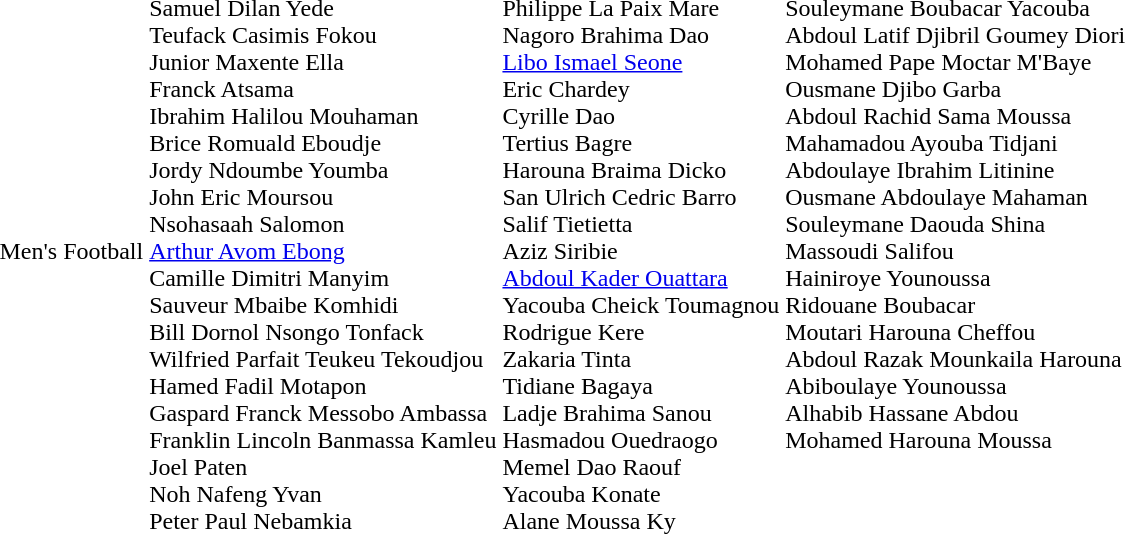<table>
<tr>
<td>Men's Football</td>
<td nowrap><br>Samuel Dilan Yede <br>Teufack Casimis Fokou <br>Junior Maxente Ella <br>Franck Atsama <br>Ibrahim Halilou Mouhaman <br>Brice Romuald Eboudje <br>Jordy Ndoumbe Youmba <br>John Eric Moursou <br>Nsohasaah Salomon <br><a href='#'>Arthur Avom Ebong</a> <br>Camille Dimitri Manyim <br>Sauveur Mbaibe Komhidi <br>Bill Dornol Nsongo Tonfack <br>Wilfried Parfait Teukeu Tekoudjou <br>Hamed Fadil Motapon <br>Gaspard Franck Messobo Ambassa <br>Franklin Lincoln Banmassa Kamleu <br>Joel Paten <br>Noh Nafeng Yvan <br>Peter Paul Nebamkia</td>
<td nowrap valign=top><br>Philippe La Paix Mare <br>Nagoro Brahima Dao <br><a href='#'>Libo Ismael Seone</a> <br>Eric Chardey <br>Cyrille Dao <br>Tertius Bagre <br>Harouna Braima Dicko<br>San Ulrich Cedric Barro <br>Salif Tietietta<br>Aziz Siribie <br><a href='#'>Abdoul Kader Ouattara</a> <br>Yacouba Cheick Toumagnou <br>Rodrigue Kere<br>Zakaria Tinta <br>Tidiane Bagaya <br>Ladje Brahima Sanou<br>Hasmadou Ouedraogo <br>Memel Dao Raouf <br>Yacouba Konate <br>Alane Moussa Ky<br></td>
<td nowrap><br>Souleymane Boubacar Yacouba <br> Abdoul Latif Djibril Goumey Diori <br>Mohamed Pape Moctar M'Baye<br>Ousmane Djibo Garba<br>Abdoul Rachid Sama Moussa<br>Mahamadou Ayouba Tidjani<br>Abdoulaye Ibrahim Litinine<br>Ousmane Abdoulaye Mahaman<br>Souleymane Daouda Shina<br>Massoudi Salifou<br>Hainiroye Younoussa<br>Ridouane Boubacar<br>Moutari Harouna Cheffou<br>Abdoul Razak Mounkaila Harouna <br>Abiboulaye Younoussa<br>Alhabib Hassane Abdou<br>Mohamed Harouna Moussa<br><br><br><br></td>
</tr>
</table>
